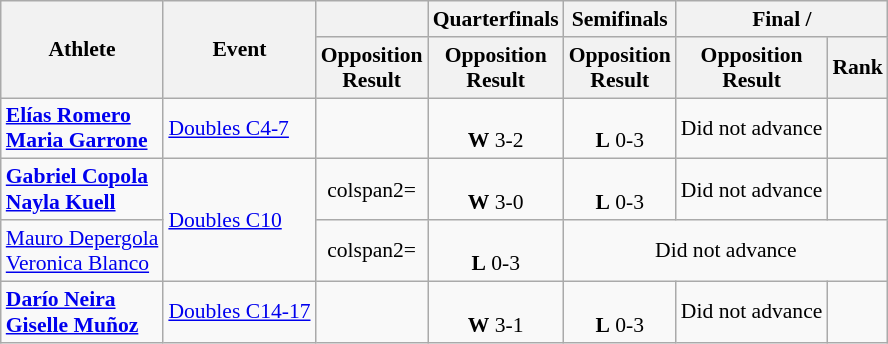<table class=wikitable style="font-size:90%">
<tr>
<th rowspan="2">Athlete</th>
<th rowspan="2">Event</th>
<th></th>
<th>Quarterfinals</th>
<th>Semifinals</th>
<th colspan="2">Final / </th>
</tr>
<tr>
<th>Opposition<br>Result</th>
<th>Opposition<br>Result</th>
<th>Opposition<br>Result</th>
<th>Opposition<br>Result</th>
<th>Rank</th>
</tr>
<tr align=center>
<td align=left><strong><a href='#'>Elías Romero</a><br><a href='#'>Maria Garrone</a></strong></td>
<td align=left><a href='#'>Doubles C4-7</a></td>
<td></td>
<td><br><strong>W</strong> 3-2</td>
<td><br><strong>L</strong> 0-3</td>
<td>Did not advance</td>
<td></td>
</tr>
<tr align=center>
<td align=left><strong><a href='#'>Gabriel Copola</a><br><a href='#'>Nayla Kuell</a></strong></td>
<td align=left rowspan=2><a href='#'>Doubles C10</a></td>
<td>colspan2= </td>
<td><br><strong>W</strong> 3-0</td>
<td><br><strong>L</strong> 0-3</td>
<td>Did not advance</td>
<td></td>
</tr>
<tr align=center>
<td align=left><a href='#'>Mauro Depergola</a><br><a href='#'>Veronica Blanco</a></td>
<td>colspan2= </td>
<td><br><strong>L</strong> 0-3</td>
<td colspan=3>Did not advance</td>
</tr>
<tr align=center>
<td align=left><strong><a href='#'>Darío Neira</a><br><a href='#'>Giselle Muñoz</a></strong></td>
<td align=left><a href='#'>Doubles C14-17</a></td>
<td></td>
<td><br><strong>W</strong> 3-1</td>
<td><br><strong>L</strong> 0-3</td>
<td>Did not advance</td>
<td></td>
</tr>
</table>
